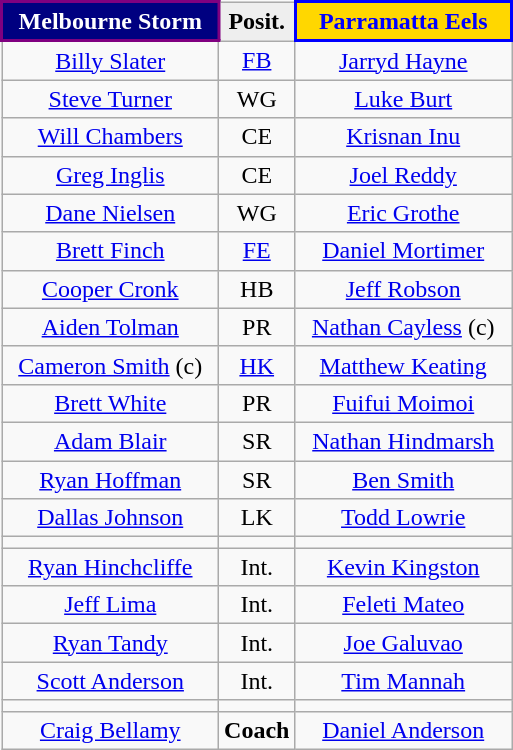<table class="wikitable" align ="right" style="margin 1em auto 1em auto">
<tr>
<th align="centre" width="136" style="border: 2px solid purple; background: navy; color: white">Melbourne Storm</th>
<th align="center" style="background: #eeeeee; color: black">Posit.</th>
<th align="centre" width="136" style="border: 2px solid blue; background: gold; color: blue">Parramatta Eels</th>
</tr>
<tr>
<td align="center" colspan="1"><a href='#'>Billy Slater</a></td>
<td align="center" colspan="1"><a href='#'>FB</a></td>
<td align="center" colspan="1"><a href='#'>Jarryd Hayne</a></td>
</tr>
<tr>
<td align="center" colspan="1"><a href='#'>Steve Turner</a></td>
<td align="center" colspan="1">WG</td>
<td align="center" colspan="1"><a href='#'>Luke Burt</a></td>
</tr>
<tr>
<td align="center" colspan="1"><a href='#'>Will Chambers</a></td>
<td align="center" colspan="1">CE</td>
<td align="center" colspan="1"><a href='#'>Krisnan Inu</a></td>
</tr>
<tr>
<td align="center" colspan="1"><a href='#'>Greg Inglis</a></td>
<td align="center" colspan="1">CE</td>
<td align="center" colspan="1"><a href='#'>Joel Reddy</a></td>
</tr>
<tr>
<td align="center" colspan="1"><a href='#'>Dane Nielsen</a></td>
<td align="center" colspan="1">WG</td>
<td align="center" colspan="1"><a href='#'>Eric Grothe</a></td>
</tr>
<tr>
<td align="center" colspan="1"><a href='#'>Brett Finch</a></td>
<td align="center" colspan="1"><a href='#'>FE</a></td>
<td align="center" colspan="1"><a href='#'>Daniel Mortimer</a></td>
</tr>
<tr>
<td align="center" colspan="1"><a href='#'>Cooper Cronk</a></td>
<td align="center" colspan="1">HB</td>
<td align="center" colspan="1"><a href='#'>Jeff Robson</a></td>
</tr>
<tr>
<td align="center" colspan="1"><a href='#'>Aiden Tolman</a></td>
<td align="center" colspan="1">PR</td>
<td align="center" colspan="1"><a href='#'>Nathan Cayless</a> (c)</td>
</tr>
<tr>
<td align="center" colspan="1"><a href='#'>Cameron Smith</a> (c)</td>
<td align="center" colspan="1"><a href='#'>HK</a></td>
<td align="center" colspan="1"><a href='#'>Matthew Keating</a></td>
</tr>
<tr>
<td align="center" colspan="1"><a href='#'>Brett White</a></td>
<td align="center" colspan="1">PR</td>
<td align="center" colspan="1"><a href='#'>Fuifui Moimoi</a></td>
</tr>
<tr>
<td align="center" colspan="1"><a href='#'>Adam Blair</a></td>
<td align="center" colspan="1">SR</td>
<td align="center" colspan="1"><a href='#'>Nathan Hindmarsh</a></td>
</tr>
<tr>
<td align="center" colspan="1"><a href='#'>Ryan Hoffman</a></td>
<td align="center" colspan="1">SR</td>
<td align="center" colspan="1"><a href='#'>Ben Smith</a></td>
</tr>
<tr>
<td align="center" colspan="1"><a href='#'>Dallas Johnson</a></td>
<td align="center" colspan="1">LK</td>
<td align="center" colspan="1"><a href='#'>Todd Lowrie</a></td>
</tr>
<tr>
<td align="center" colspan="1"></td>
<td align="center" colspan="1"></td>
<td align="center" colspan="1"></td>
</tr>
<tr>
<td align="center" colspan="1"><a href='#'>Ryan Hinchcliffe</a></td>
<td align="center" colspan="1">Int.</td>
<td align="center" colspan="1"><a href='#'>Kevin Kingston</a></td>
</tr>
<tr>
<td align="center" colspan="1"><a href='#'>Jeff Lima</a></td>
<td align="center" colspan="1">Int.</td>
<td align="center" colspan="1"><a href='#'>Feleti Mateo</a></td>
</tr>
<tr>
<td align="center" colspan="1"><a href='#'>Ryan Tandy</a></td>
<td align="center" colspan="1">Int.</td>
<td align="center" colspan="1"><a href='#'>Joe Galuvao</a></td>
</tr>
<tr>
<td align="center" colspan="1"><a href='#'>Scott Anderson</a></td>
<td align="center" colspan="1">Int.</td>
<td align="center" colspan="1"><a href='#'>Tim Mannah</a></td>
</tr>
<tr>
<td align="center" colspan="1"></td>
<td align="center" colspan="1"></td>
<td align="center" colspan="1"></td>
</tr>
<tr>
<td align="center" colspan="1"><a href='#'>Craig Bellamy</a></td>
<td align="center" colspan="1"><strong>Coach</strong></td>
<td align="center" colspan="1"><a href='#'>Daniel Anderson</a></td>
</tr>
</table>
